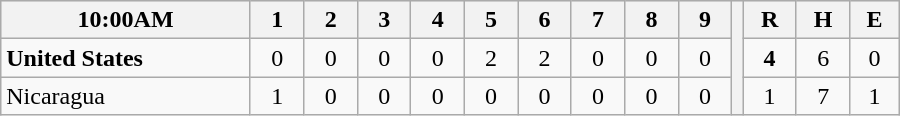<table border=1 cellspacing=0 width=600 style="margin-left:3em;" class="wikitable">
<tr style="text-align:center; background-color:#e6e6e6;">
<th align=left width=28%>10:00AM</th>
<th width=6%>1</th>
<th width=6%>2</th>
<th width=6%>3</th>
<th width=6%>4</th>
<th width=6%>5</th>
<th width=6%>6</th>
<th width=6%>7</th>
<th width=6%>8</th>
<th width=6%>9</th>
<th rowspan="3" width=0.5%></th>
<th width=6%>R</th>
<th width=6%>H</th>
<th width=6%>E</th>
</tr>
<tr style="text-align:center;">
<td align=left> <strong>United States</strong></td>
<td>0</td>
<td>0</td>
<td>0</td>
<td>0</td>
<td>2</td>
<td>2</td>
<td>0</td>
<td>0</td>
<td>0</td>
<td><strong>4</strong></td>
<td>6</td>
<td>0</td>
</tr>
<tr style="text-align:center;">
<td align=left> Nicaragua</td>
<td>1</td>
<td>0</td>
<td>0</td>
<td>0</td>
<td>0</td>
<td>0</td>
<td>0</td>
<td>0</td>
<td>0</td>
<td>1</td>
<td>7</td>
<td>1</td>
</tr>
</table>
